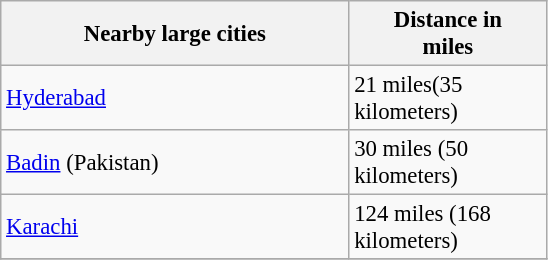<table class="wikitable" style="font-size: 95%;" align="center">
<tr>
<th width="225">Nearby large cities</th>
<th width="125">Distance in<br>miles</th>
</tr>
<tr>
<td><a href='#'>Hyderabad</a></td>
<td>21 miles(35 kilometers)</td>
</tr>
<tr>
<td><a href='#'>Badin</a> (Pakistan)</td>
<td>30 miles (50 kilometers)</td>
</tr>
<tr>
<td><a href='#'>Karachi</a></td>
<td>124 miles (168 kilometers)</td>
</tr>
<tr>
</tr>
</table>
